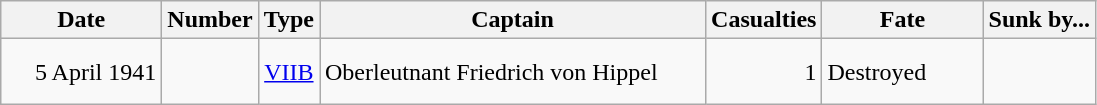<table class="wikitable">
<tr>
<th width="100px">Date</th>
<th width="25px">Number</th>
<th width="25px">Type</th>
<th width="250px">Captain</th>
<th width="25px">Casualties</th>
<th width="100px">Fate</th>
<th align="left">Sunk by...</th>
</tr>
<tr>
<td align="right">5 April 1941</td>
<td align="center"></td>
<td align="center"><a href='#'>VIIB</a></td>
<td align="left">Oberleutnant Friedrich von Hippel</td>
<td align="right">1</td>
<td align="left">Destroyed</td>
<td align="left"><br><br></td>
</tr>
</table>
